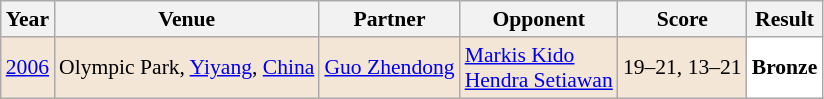<table class="sortable wikitable" style="font-size: 90%;">
<tr>
<th>Year</th>
<th>Venue</th>
<th>Partner</th>
<th>Opponent</th>
<th>Score</th>
<th>Result</th>
</tr>
<tr style="background:#F3E6D7">
<td align="center"><a href='#'>2006</a></td>
<td align="left">Olympic Park, <a href='#'>Yiyang</a>, <a href='#'>China</a></td>
<td align="left"> <a href='#'>Guo Zhendong</a></td>
<td align="left"> <a href='#'>Markis Kido</a> <br>  <a href='#'>Hendra Setiawan</a></td>
<td align="left">19–21, 13–21</td>
<td style="text-align:left; background:white"> <strong>Bronze</strong></td>
</tr>
</table>
